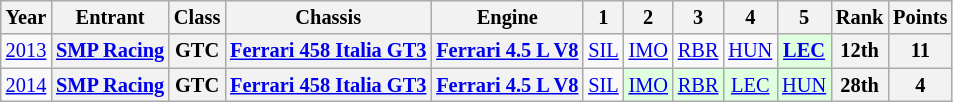<table class="wikitable" style="text-align:center; font-size:85%">
<tr>
<th>Year</th>
<th>Entrant</th>
<th>Class</th>
<th>Chassis</th>
<th>Engine</th>
<th>1</th>
<th>2</th>
<th>3</th>
<th>4</th>
<th>5</th>
<th>Rank</th>
<th>Points</th>
</tr>
<tr>
<td><a href='#'>2013</a></td>
<th nowrap><a href='#'>SMP Racing</a></th>
<th>GTC</th>
<th nowrap><a href='#'>Ferrari 458 Italia GT3</a></th>
<th nowrap><a href='#'>Ferrari 4.5 L V8</a></th>
<td><a href='#'>SIL</a></td>
<td><a href='#'>IMO</a></td>
<td><a href='#'>RBR</a></td>
<td><a href='#'>HUN</a></td>
<td style="background:#DFFFDF;"><strong><a href='#'>LEC</a></strong><br></td>
<th>12th</th>
<th>11</th>
</tr>
<tr>
<td><a href='#'>2014</a></td>
<th nowrap><a href='#'>SMP Racing</a></th>
<th>GTC</th>
<th nowrap><a href='#'>Ferrari 458 Italia GT3</a></th>
<th nowrap><a href='#'>Ferrari 4.5 L V8</a></th>
<td><a href='#'>SIL</a></td>
<td style="background:#DFFFDF;"><a href='#'>IMO</a><br></td>
<td style="background:#DFFFDF;"><a href='#'>RBR</a><br></td>
<td style="background:#DFFFDF;"><a href='#'>LEC</a><br></td>
<td style="background:#DFFFDF;"><a href='#'>HUN</a><br></td>
<th>28th</th>
<th>4</th>
</tr>
</table>
